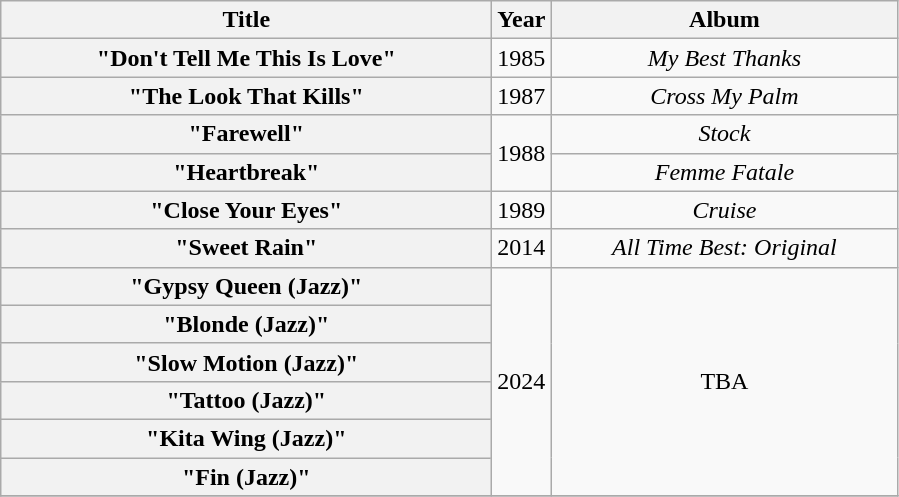<table class="wikitable plainrowheaders" style="text-align:center;">
<tr>
<th scope="col" style="width:20em;">Title</th>
<th scope="col" style="width:2em;">Year</th>
<th scope="col" style="width:14em;">Album</th>
</tr>
<tr>
<th scope="row">"Don't Tell Me This Is Love"</th>
<td>1985</td>
<td><em>My Best Thanks</em></td>
</tr>
<tr>
<th scope="row">"The Look That Kills"</th>
<td>1987</td>
<td><em>Cross My Palm</em></td>
</tr>
<tr>
<th scope="row">"Farewell"</th>
<td rowspan="2">1988</td>
<td><em>Stock</em></td>
</tr>
<tr>
<th scope="row">"Heartbreak"</th>
<td><em>Femme Fatale</em></td>
</tr>
<tr>
<th scope="row">"Close Your Eyes"</th>
<td>1989</td>
<td><em>Cruise</em></td>
</tr>
<tr>
<th scope="row">"Sweet Rain"</th>
<td>2014</td>
<td><em>All Time Best: Original</em></td>
</tr>
<tr>
<th scope="row">"Gypsy Queen (Jazz)"</th>
<td rowspan="6">2024</td>
<td rowspan="6">TBA</td>
</tr>
<tr>
<th scope="row">"Blonde (Jazz)"</th>
</tr>
<tr>
<th scope="row">"Slow Motion (Jazz)"</th>
</tr>
<tr>
<th scope="row">"Tattoo (Jazz)"</th>
</tr>
<tr>
<th scope="row">"Kita Wing (Jazz)"</th>
</tr>
<tr>
<th scope="row">"Fin (Jazz)"</th>
</tr>
<tr>
</tr>
</table>
